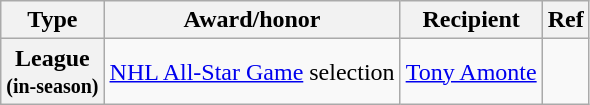<table class="wikitable">
<tr>
<th scope="col">Type</th>
<th scope="col">Award/honor</th>
<th scope="col">Recipient</th>
<th scope="col">Ref</th>
</tr>
<tr>
<th scope="row">League<br><small>(in-season)</small></th>
<td><a href='#'>NHL All-Star Game</a> selection</td>
<td><a href='#'>Tony Amonte</a></td>
<td></td>
</tr>
</table>
